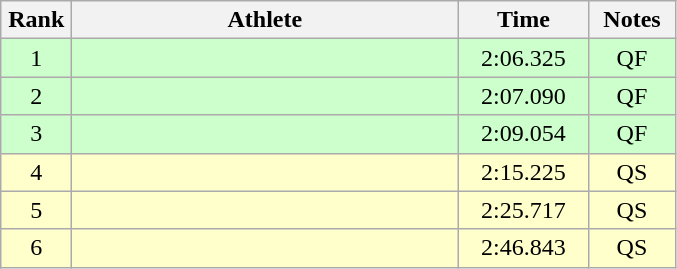<table class=wikitable style="text-align:center">
<tr>
<th width=40>Rank</th>
<th width=250>Athlete</th>
<th width=80>Time</th>
<th width=50>Notes</th>
</tr>
<tr bgcolor="ccffcc">
<td>1</td>
<td align=left></td>
<td>2:06.325</td>
<td>QF</td>
</tr>
<tr bgcolor="ccffcc">
<td>2</td>
<td align=left></td>
<td>2:07.090</td>
<td>QF</td>
</tr>
<tr bgcolor="ccffcc">
<td>3</td>
<td align=left></td>
<td>2:09.054</td>
<td>QF</td>
</tr>
<tr bgcolor="ffffcc">
<td>4</td>
<td align=left></td>
<td>2:15.225</td>
<td>QS</td>
</tr>
<tr bgcolor="#ffffcc">
<td>5</td>
<td align=left></td>
<td>2:25.717</td>
<td>QS</td>
</tr>
<tr bgcolor="#ffffcc">
<td>6</td>
<td align=left></td>
<td>2:46.843</td>
<td>QS</td>
</tr>
</table>
